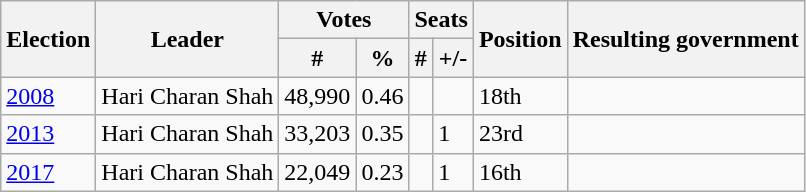<table class="wikitable">
<tr>
<th rowspan="2">Election</th>
<th rowspan="2">Leader</th>
<th colspan="2">Votes</th>
<th colspan="2">Seats</th>
<th rowspan="2">Position</th>
<th rowspan="2">Resulting government</th>
</tr>
<tr>
<th>#</th>
<th>%</th>
<th>#</th>
<th>+/-</th>
</tr>
<tr>
<td><a href='#'>2008</a></td>
<td>Hari Charan Shah</td>
<td>48,990</td>
<td>0.46</td>
<td style="text-align:center;"></td>
<td></td>
<td>18th</td>
<td></td>
</tr>
<tr>
<td><a href='#'>2013</a></td>
<td>Hari Charan Shah</td>
<td>33,203</td>
<td>0.35</td>
<td style="text-align:center;"></td>
<td> 1</td>
<td> 23rd</td>
<td></td>
</tr>
<tr>
<td><a href='#'>2017</a></td>
<td>Hari Charan Shah</td>
<td>22,049</td>
<td>0.23</td>
<td style="text-align:center;"></td>
<td> 1</td>
<td> 16th</td>
<td></td>
</tr>
</table>
